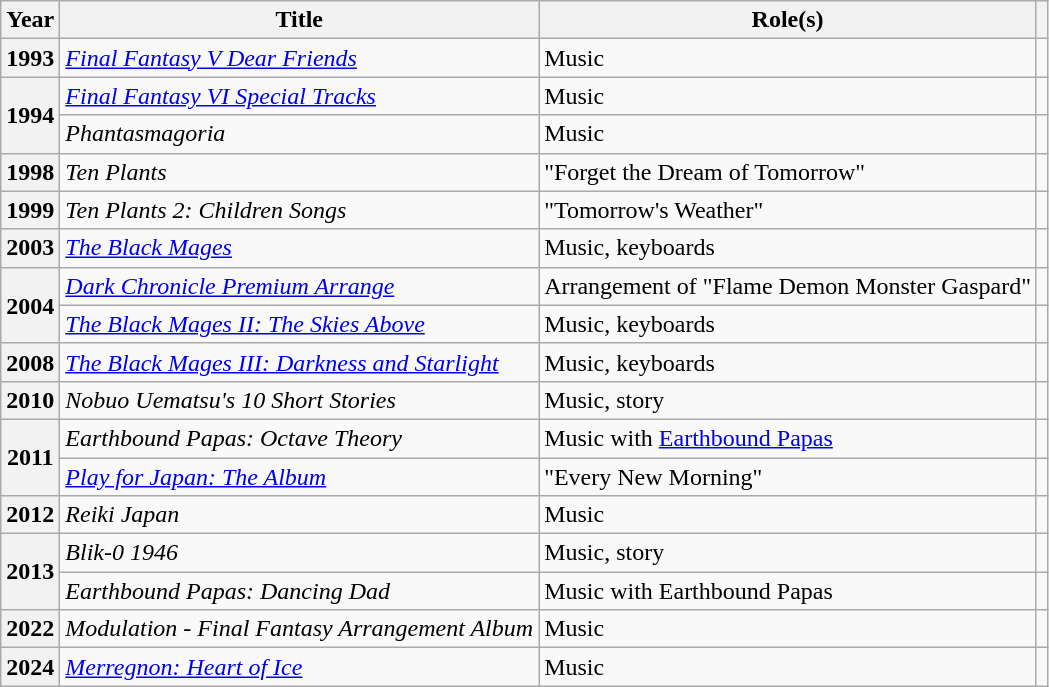<table class="wikitable sortable" width="auto">
<tr>
<th scope="col">Year</th>
<th scope="col">Title</th>
<th scope="col">Role(s)</th>
<th scope="col"></th>
</tr>
<tr>
<th scope="row">1993</th>
<td><em><a href='#'>Final Fantasy V Dear Friends</a></em></td>
<td>Music</td>
<td></td>
</tr>
<tr>
<th scope="row" rowspan="2">1994</th>
<td><em><a href='#'>Final Fantasy VI Special Tracks</a></em></td>
<td>Music</td>
<td></td>
</tr>
<tr>
<td><em>Phantasmagoria</em></td>
<td>Music</td>
<td></td>
</tr>
<tr>
<th scope="row">1998</th>
<td><em>Ten Plants</em></td>
<td>"Forget the Dream of Tomorrow"</td>
<td></td>
</tr>
<tr>
<th scope="row">1999</th>
<td><em>Ten Plants 2: Children Songs</em></td>
<td>"Tomorrow's Weather"</td>
<td></td>
</tr>
<tr>
<th scope="row">2003</th>
<td><em><a href='#'>The Black Mages</a></em></td>
<td>Music, keyboards</td>
<td></td>
</tr>
<tr>
<th scope="row" rowspan="2">2004</th>
<td><em><a href='#'>Dark Chronicle Premium Arrange</a></em></td>
<td>Arrangement of "Flame Demon Monster Gaspard"</td>
<td></td>
</tr>
<tr>
<td><em><a href='#'>The Black Mages II: The Skies Above</a></em></td>
<td>Music, keyboards</td>
<td></td>
</tr>
<tr>
<th scope="row">2008</th>
<td><em><a href='#'>The Black Mages III: Darkness and Starlight</a></em></td>
<td>Music, keyboards</td>
<td></td>
</tr>
<tr>
<th scope="row">2010</th>
<td><em>Nobuo Uematsu's 10 Short Stories</em></td>
<td>Music, story</td>
<td></td>
</tr>
<tr>
<th scope="row" rowspan="2">2011</th>
<td><em>Earthbound Papas: Octave Theory</em></td>
<td>Music with <a href='#'>Earthbound Papas</a></td>
<td></td>
</tr>
<tr>
<td><em><a href='#'>Play for Japan: The Album</a></em></td>
<td>"Every New Morning"</td>
<td></td>
</tr>
<tr>
<th scope="row">2012</th>
<td><em>Reiki Japan</em></td>
<td>Music</td>
<td></td>
</tr>
<tr>
<th scope="row" rowspan="2">2013</th>
<td><em>Blik-0 1946</em></td>
<td>Music, story</td>
<td></td>
</tr>
<tr>
<td><em>Earthbound Papas: Dancing Dad</em></td>
<td>Music with Earthbound Papas</td>
<td></td>
</tr>
<tr>
<th scope="row" rowspan="1">2022</th>
<td><em>Modulation - Final Fantasy Arrangement Album</em></td>
<td>Music</td>
<td></td>
</tr>
<tr>
<th scope="row">2024</th>
<td><em><a href='#'>Merregnon: Heart of Ice</a></em></td>
<td>Music</td>
<td></td>
</tr>
</table>
